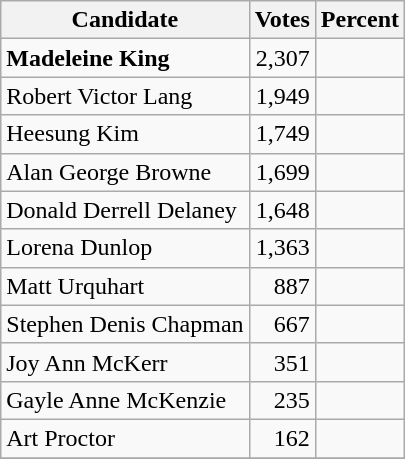<table class="wikitable">
<tr>
<th>Candidate</th>
<th>Votes</th>
<th>Percent</th>
</tr>
<tr>
<td style="font-weight:bold;">Madeleine King</td>
<td style="text-align:right;">2,307</td>
<td style="text-align:right;"></td>
</tr>
<tr>
<td>Robert Victor Lang</td>
<td style="text-align:right;">1,949</td>
<td style="text-align:right;"></td>
</tr>
<tr>
<td>Heesung Kim</td>
<td style="text-align:right;">1,749</td>
<td style="text-align:right;"></td>
</tr>
<tr>
<td>Alan George Browne</td>
<td style="text-align:right;">1,699</td>
<td style="text-align:right;"></td>
</tr>
<tr>
<td>Donald Derrell Delaney</td>
<td style="text-align:right;">1,648</td>
<td style="text-align:right;"></td>
</tr>
<tr>
<td>Lorena Dunlop</td>
<td style="text-align:right;">1,363</td>
<td style="text-align:right;"></td>
</tr>
<tr>
<td>Matt Urquhart</td>
<td style="text-align:right;">887</td>
<td style="text-align:right;"></td>
</tr>
<tr>
<td>Stephen Denis Chapman</td>
<td style="text-align:right;">667</td>
<td style="text-align:right;"></td>
</tr>
<tr>
<td>Joy Ann McKerr</td>
<td style="text-align:right;">351</td>
<td style="text-align:right;"></td>
</tr>
<tr>
<td>Gayle Anne McKenzie</td>
<td style="text-align:right;">235</td>
<td style="text-align:right;"></td>
</tr>
<tr>
<td>Art Proctor</td>
<td style="text-align:right;">162</td>
<td style="text-align:right;"></td>
</tr>
<tr>
</tr>
</table>
